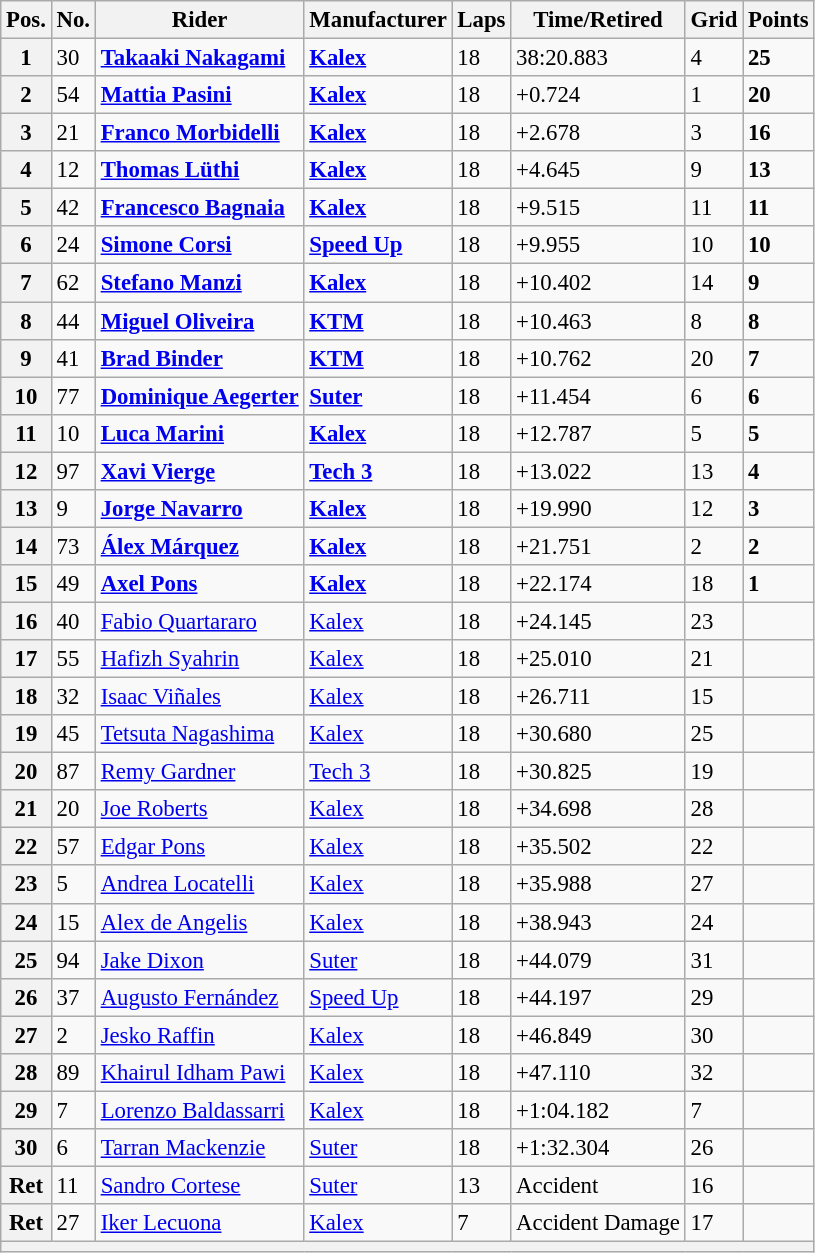<table class="wikitable" style="font-size: 95%;">
<tr>
<th>Pos.</th>
<th>No.</th>
<th>Rider</th>
<th>Manufacturer</th>
<th>Laps</th>
<th>Time/Retired</th>
<th>Grid</th>
<th>Points</th>
</tr>
<tr>
<th>1</th>
<td>30</td>
<td> <strong><a href='#'>Takaaki Nakagami</a></strong></td>
<td><strong><a href='#'>Kalex</a></strong></td>
<td>18</td>
<td>38:20.883</td>
<td>4</td>
<td><strong>25</strong></td>
</tr>
<tr>
<th>2</th>
<td>54</td>
<td> <strong><a href='#'>Mattia Pasini</a></strong></td>
<td><strong><a href='#'>Kalex</a></strong></td>
<td>18</td>
<td>+0.724</td>
<td>1</td>
<td><strong>20</strong></td>
</tr>
<tr>
<th>3</th>
<td>21</td>
<td> <strong><a href='#'>Franco Morbidelli</a></strong></td>
<td><strong><a href='#'>Kalex</a></strong></td>
<td>18</td>
<td>+2.678</td>
<td>3</td>
<td><strong>16</strong></td>
</tr>
<tr>
<th>4</th>
<td>12</td>
<td> <strong><a href='#'>Thomas Lüthi</a></strong></td>
<td><strong><a href='#'>Kalex</a></strong></td>
<td>18</td>
<td>+4.645</td>
<td>9</td>
<td><strong>13</strong></td>
</tr>
<tr>
<th>5</th>
<td>42</td>
<td> <strong><a href='#'>Francesco Bagnaia</a></strong></td>
<td><strong><a href='#'>Kalex</a></strong></td>
<td>18</td>
<td>+9.515</td>
<td>11</td>
<td><strong>11</strong></td>
</tr>
<tr>
<th>6</th>
<td>24</td>
<td> <strong><a href='#'>Simone Corsi</a></strong></td>
<td><strong><a href='#'>Speed Up</a></strong></td>
<td>18</td>
<td>+9.955</td>
<td>10</td>
<td><strong>10</strong></td>
</tr>
<tr>
<th>7</th>
<td>62</td>
<td> <strong><a href='#'>Stefano Manzi</a></strong></td>
<td><strong><a href='#'>Kalex</a></strong></td>
<td>18</td>
<td>+10.402</td>
<td>14</td>
<td><strong>9</strong></td>
</tr>
<tr>
<th>8</th>
<td>44</td>
<td> <strong><a href='#'>Miguel Oliveira</a></strong></td>
<td><strong><a href='#'>KTM</a></strong></td>
<td>18</td>
<td>+10.463</td>
<td>8</td>
<td><strong>8</strong></td>
</tr>
<tr>
<th>9</th>
<td>41</td>
<td> <strong><a href='#'>Brad Binder</a></strong></td>
<td><strong><a href='#'>KTM</a></strong></td>
<td>18</td>
<td>+10.762</td>
<td>20</td>
<td><strong>7</strong></td>
</tr>
<tr>
<th>10</th>
<td>77</td>
<td> <strong><a href='#'>Dominique Aegerter</a></strong></td>
<td><strong><a href='#'>Suter</a></strong></td>
<td>18</td>
<td>+11.454</td>
<td>6</td>
<td><strong>6</strong></td>
</tr>
<tr>
<th>11</th>
<td>10</td>
<td> <strong><a href='#'>Luca Marini</a></strong></td>
<td><strong><a href='#'>Kalex</a></strong></td>
<td>18</td>
<td>+12.787</td>
<td>5</td>
<td><strong>5</strong></td>
</tr>
<tr>
<th>12</th>
<td>97</td>
<td> <strong><a href='#'>Xavi Vierge</a></strong></td>
<td><strong><a href='#'>Tech 3</a></strong></td>
<td>18</td>
<td>+13.022</td>
<td>13</td>
<td><strong>4</strong></td>
</tr>
<tr>
<th>13</th>
<td>9</td>
<td> <strong><a href='#'>Jorge Navarro</a></strong></td>
<td><strong><a href='#'>Kalex</a></strong></td>
<td>18</td>
<td>+19.990</td>
<td>12</td>
<td><strong>3</strong></td>
</tr>
<tr>
<th>14</th>
<td>73</td>
<td> <strong><a href='#'>Álex Márquez</a></strong></td>
<td><strong><a href='#'>Kalex</a></strong></td>
<td>18</td>
<td>+21.751</td>
<td>2</td>
<td><strong>2</strong></td>
</tr>
<tr>
<th>15</th>
<td>49</td>
<td> <strong><a href='#'>Axel Pons</a></strong></td>
<td><strong><a href='#'>Kalex</a></strong></td>
<td>18</td>
<td>+22.174</td>
<td>18</td>
<td><strong>1</strong></td>
</tr>
<tr>
<th>16</th>
<td>40</td>
<td> <a href='#'>Fabio Quartararo</a></td>
<td><a href='#'>Kalex</a></td>
<td>18</td>
<td>+24.145</td>
<td>23</td>
<td></td>
</tr>
<tr>
<th>17</th>
<td>55</td>
<td> <a href='#'>Hafizh Syahrin</a></td>
<td><a href='#'>Kalex</a></td>
<td>18</td>
<td>+25.010</td>
<td>21</td>
<td></td>
</tr>
<tr>
<th>18</th>
<td>32</td>
<td> <a href='#'>Isaac Viñales</a></td>
<td><a href='#'>Kalex</a></td>
<td>18</td>
<td>+26.711</td>
<td>15</td>
<td></td>
</tr>
<tr>
<th>19</th>
<td>45</td>
<td> <a href='#'>Tetsuta Nagashima</a></td>
<td><a href='#'>Kalex</a></td>
<td>18</td>
<td>+30.680</td>
<td>25</td>
<td></td>
</tr>
<tr>
<th>20</th>
<td>87</td>
<td> <a href='#'>Remy Gardner</a></td>
<td><a href='#'>Tech 3</a></td>
<td>18</td>
<td>+30.825</td>
<td>19</td>
<td></td>
</tr>
<tr>
<th>21</th>
<td>20</td>
<td> <a href='#'>Joe Roberts</a></td>
<td><a href='#'>Kalex</a></td>
<td>18</td>
<td>+34.698</td>
<td>28</td>
<td></td>
</tr>
<tr>
<th>22</th>
<td>57</td>
<td> <a href='#'>Edgar Pons</a></td>
<td><a href='#'>Kalex</a></td>
<td>18</td>
<td>+35.502</td>
<td>22</td>
<td></td>
</tr>
<tr>
<th>23</th>
<td>5</td>
<td> <a href='#'>Andrea Locatelli</a></td>
<td><a href='#'>Kalex</a></td>
<td>18</td>
<td>+35.988</td>
<td>27</td>
<td></td>
</tr>
<tr>
<th>24</th>
<td>15</td>
<td> <a href='#'>Alex de Angelis</a></td>
<td><a href='#'>Kalex</a></td>
<td>18</td>
<td>+38.943</td>
<td>24</td>
<td></td>
</tr>
<tr>
<th>25</th>
<td>94</td>
<td> <a href='#'>Jake Dixon</a></td>
<td><a href='#'>Suter</a></td>
<td>18</td>
<td>+44.079</td>
<td>31</td>
<td></td>
</tr>
<tr>
<th>26</th>
<td>37</td>
<td> <a href='#'>Augusto Fernández</a></td>
<td><a href='#'>Speed Up</a></td>
<td>18</td>
<td>+44.197</td>
<td>29</td>
<td></td>
</tr>
<tr>
<th>27</th>
<td>2</td>
<td> <a href='#'>Jesko Raffin</a></td>
<td><a href='#'>Kalex</a></td>
<td>18</td>
<td>+46.849</td>
<td>30</td>
<td></td>
</tr>
<tr>
<th>28</th>
<td>89</td>
<td> <a href='#'>Khairul Idham Pawi</a></td>
<td><a href='#'>Kalex</a></td>
<td>18</td>
<td>+47.110</td>
<td>32</td>
<td></td>
</tr>
<tr>
<th>29</th>
<td>7</td>
<td> <a href='#'>Lorenzo Baldassarri</a></td>
<td><a href='#'>Kalex</a></td>
<td>18</td>
<td>+1:04.182</td>
<td>7</td>
<td></td>
</tr>
<tr>
<th>30</th>
<td>6</td>
<td> <a href='#'>Tarran Mackenzie</a></td>
<td><a href='#'>Suter</a></td>
<td>18</td>
<td>+1:32.304</td>
<td>26</td>
<td></td>
</tr>
<tr>
<th>Ret</th>
<td>11</td>
<td> <a href='#'>Sandro Cortese</a></td>
<td><a href='#'>Suter</a></td>
<td>13</td>
<td>Accident</td>
<td>16</td>
<td></td>
</tr>
<tr>
<th>Ret</th>
<td>27</td>
<td> <a href='#'>Iker Lecuona</a></td>
<td><a href='#'>Kalex</a></td>
<td>7</td>
<td>Accident Damage</td>
<td>17</td>
<td></td>
</tr>
<tr>
<th colspan=8></th>
</tr>
</table>
